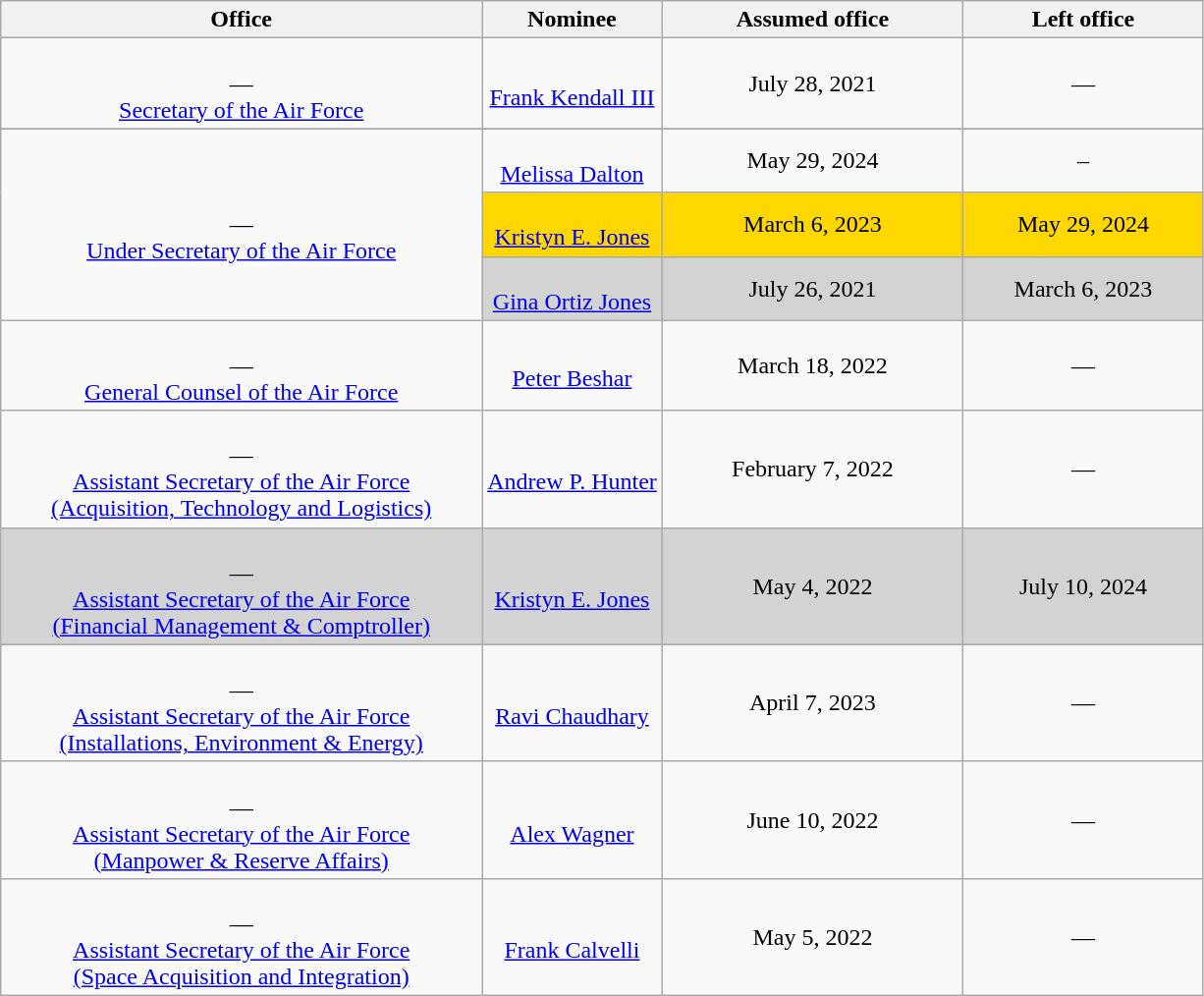<table class="wikitable sortable" style="text-align:center">
<tr>
<th style="width:40%;">Office</th>
<th style="width:15%;">Nominee</th>
<th data-sort-type="date" style="width:25%;">Assumed office</th>
<th data-sort-type="date" style="width:20%;">Left office</th>
</tr>
<tr>
<td><br>—<br><a href='#'>Secretary of the Air Force</a></td>
<td><br><a href='#'>Frank Kendall III</a></td>
<td data-sort-value="July 28, 2021">July 28, 2021<br></td>
<td>—</td>
</tr>
<tr>
</tr>
<tr>
<td rowspan="3"><br>—<br><a href='#'>Under Secretary of the Air Force</a></td>
<td><br><a href='#'>Melissa Dalton</a></td>
<td>May 29, 2024<br></td>
<td>–</td>
</tr>
<tr style="background:gold;">
<td><br><a href='#'>Kristyn E. Jones</a></td>
<td>March 6, 2023 </td>
<td>May 29, 2024</td>
</tr>
<tr style="background:lightgray;">
<td><br><a href='#'>Gina Ortiz Jones</a></td>
<td data-sort-value="July 26, 2021">July 26, 2021<br></td>
<td>March 6, 2023</td>
</tr>
<tr>
<td><br>—<br><a href='#'>General Counsel of the Air Force</a></td>
<td><br><a href='#'>Peter Beshar</a></td>
<td data-sort-value="March 18, 2022">March 18, 2022<br></td>
<td>—</td>
</tr>
<tr>
<td><br>—<br><a href='#'>Assistant Secretary of the Air Force<br>(Acquisition, Technology and Logistics)</a></td>
<td><br><a href='#'>Andrew P. Hunter</a></td>
<td data-sort-value="February 7, 2022">February 7, 2022<br></td>
<td>—</td>
</tr>
<tr style="background:lightgray;">
<td><br>—<br><a href='#'>Assistant Secretary of the Air Force<br>(Financial Management & Comptroller)</a></td>
<td><br><a href='#'>Kristyn E. Jones</a></td>
<td data-sort-value="May 4, 2022">May 4, 2022<br></td>
<td>July 10, 2024</td>
</tr>
<tr>
<td><br>—<br><a href='#'>Assistant Secretary of the Air Force<br>(Installations, Environment & Energy)</a></td>
<td><br><a href='#'>Ravi Chaudhary</a></td>
<td data-sort-value="April 7, 2023">April 7, 2023<br></td>
<td>—</td>
</tr>
<tr>
<td><br>—<br><a href='#'>Assistant Secretary of the Air Force<br>(Manpower & Reserve Affairs)</a></td>
<td><br><a href='#'>Alex Wagner</a></td>
<td data-sort-value="June 10, 2022">June 10, 2022<br></td>
<td>—</td>
</tr>
<tr>
<td><br>—<br><a href='#'>Assistant Secretary of the Air Force<br>(Space Acquisition and Integration)</a></td>
<td><br><a href='#'>Frank Calvelli</a></td>
<td data-sort-value="May 5, 2022">May 5, 2022<br></td>
<td>—</td>
</tr>
</table>
